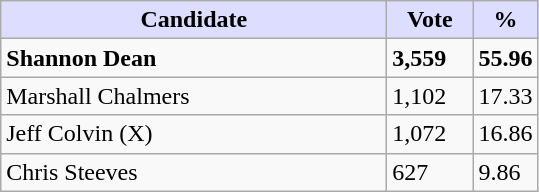<table class="wikitable">
<tr>
<th style="background:#ddf; width:250px;">Candidate</th>
<th style="background:#ddf; width:50px;">Vote</th>
<th style="background:#ddf; width:30px;">%</th>
</tr>
<tr>
<td><strong>Shannon Dean</strong></td>
<td><strong>3,559</strong></td>
<td><strong>55.96</strong></td>
</tr>
<tr>
<td>Marshall Chalmers</td>
<td>1,102</td>
<td>17.33</td>
</tr>
<tr>
<td>Jeff Colvin (X)</td>
<td>1,072</td>
<td>16.86</td>
</tr>
<tr>
<td>Chris Steeves</td>
<td>627</td>
<td>9.86</td>
</tr>
</table>
